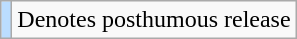<table class="wikitable">
<tr>
<td style="background:#bdf;"></td>
<td>Denotes posthumous release</td>
</tr>
</table>
